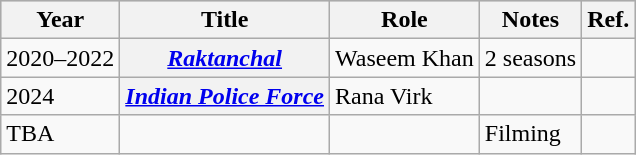<table class="wikitable sortable plainrowheaders">
<tr style="background:#ccc; text-align:center;">
<th scope="col">Year</th>
<th scope="col">Title</th>
<th scope="col">Role</th>
<th scope="col" class="unsortable">Notes</th>
<th scope="col" class="unsortable">Ref.</th>
</tr>
<tr>
<td>2020–2022</td>
<th scope="row"><em><a href='#'>Raktanchal</a></em></th>
<td>Waseem Khan</td>
<td>2 seasons</td>
<td></td>
</tr>
<tr>
<td>2024</td>
<th scope="row"><em><a href='#'>Indian Police Force</a></em></th>
<td>Rana Virk</td>
<td></td>
<td></td>
</tr>
<tr>
<td>TBA</td>
<td></td>
<td></td>
<td>Filming</td>
<td></td>
</tr>
</table>
